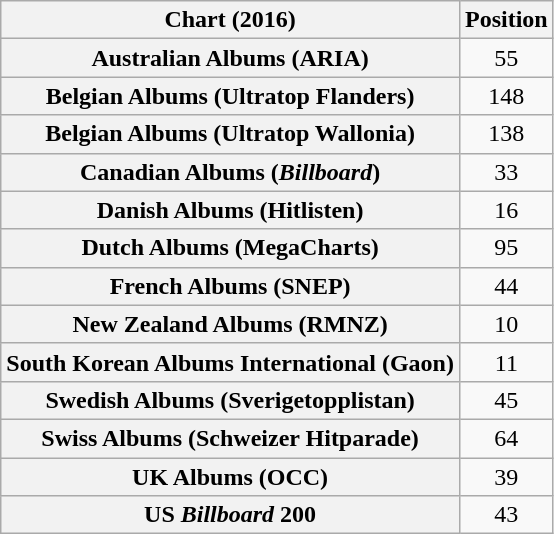<table class="wikitable sortable plainrowheaders" style="text-align:center">
<tr>
<th scope="col">Chart (2016)</th>
<th scope="col">Position</th>
</tr>
<tr>
<th scope="row">Australian Albums (ARIA)</th>
<td>55</td>
</tr>
<tr>
<th scope="row">Belgian Albums (Ultratop Flanders)</th>
<td>148</td>
</tr>
<tr>
<th scope="row">Belgian Albums (Ultratop Wallonia)</th>
<td>138</td>
</tr>
<tr>
<th scope="row">Canadian Albums (<em>Billboard</em>)</th>
<td>33</td>
</tr>
<tr>
<th scope="row">Danish Albums (Hitlisten)</th>
<td>16</td>
</tr>
<tr>
<th scope="row">Dutch Albums (MegaCharts)</th>
<td>95</td>
</tr>
<tr>
<th scope="row">French Albums (SNEP)</th>
<td>44</td>
</tr>
<tr>
<th scope="row">New Zealand Albums (RMNZ)</th>
<td>10</td>
</tr>
<tr>
<th scope="row">South Korean Albums International (Gaon)</th>
<td>11</td>
</tr>
<tr>
<th scope="row">Swedish Albums (Sverigetopplistan)</th>
<td>45</td>
</tr>
<tr>
<th scope="row">Swiss Albums (Schweizer Hitparade)</th>
<td>64</td>
</tr>
<tr>
<th scope="row">UK Albums (OCC)</th>
<td>39</td>
</tr>
<tr>
<th scope="row">US <em>Billboard</em> 200</th>
<td>43</td>
</tr>
</table>
